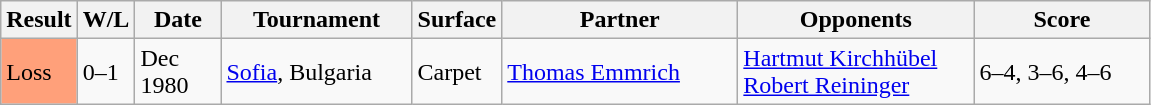<table class="sortable wikitable">
<tr>
<th>Result</th>
<th class="unsortable">W/L</th>
<th style="width:50px">Date</th>
<th style="width:120px">Tournament</th>
<th style="width:50px">Surface</th>
<th style="width:150px">Partner</th>
<th style="width:150px">Opponents</th>
<th style="width:110px" class="unsortable">Score</th>
</tr>
<tr>
<td style="background:#ffa07a;">Loss</td>
<td>0–1</td>
<td>Dec 1980</td>
<td><a href='#'>Sofia</a>, Bulgaria</td>
<td>Carpet</td>
<td> <a href='#'>Thomas Emmrich</a></td>
<td> <a href='#'>Hartmut Kirchhübel</a><br> <a href='#'>Robert Reininger</a></td>
<td>6–4, 3–6, 4–6</td>
</tr>
</table>
